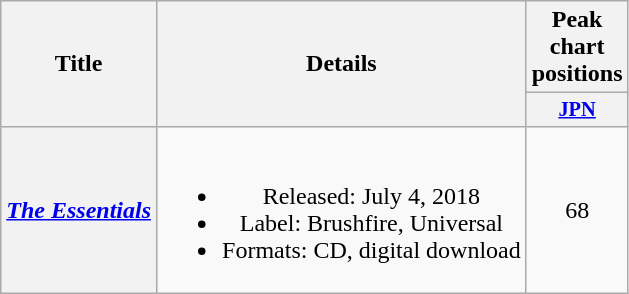<table class="wikitable plainrowheaders" style="text-align:center;">
<tr>
<th scope="col" rowspan="2">Title</th>
<th scope="col" rowspan="2">Details</th>
<th>Peak<br>chart<br>positions</th>
</tr>
<tr>
<th style="width:2.5em;font-size:85%"><a href='#'>JPN</a><br></th>
</tr>
<tr>
<th scope=row><em><a href='#'>The Essentials</a></em></th>
<td><br><ul><li>Released: July 4, 2018</li><li>Label: Brushfire, Universal</li><li>Formats: CD, digital download</li></ul></td>
<td>68</td>
</tr>
</table>
